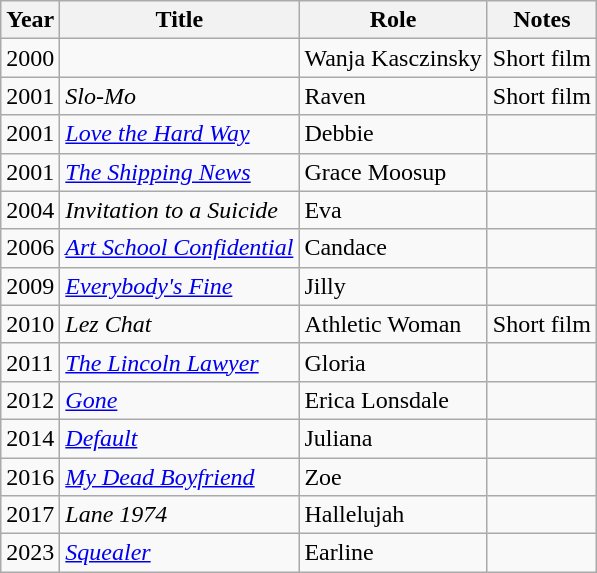<table class="wikitable sortable">
<tr>
<th>Year</th>
<th>Title</th>
<th>Role</th>
<th class="unsortable">Notes</th>
</tr>
<tr>
<td>2000</td>
<td><em></em></td>
<td>Wanja Kasczinsky</td>
<td>Short film</td>
</tr>
<tr>
<td>2001</td>
<td><em>Slo-Mo</em></td>
<td>Raven</td>
<td>Short film</td>
</tr>
<tr>
<td>2001</td>
<td><em><a href='#'>Love the Hard Way</a></em></td>
<td>Debbie</td>
<td></td>
</tr>
<tr>
<td>2001</td>
<td><em><a href='#'>The Shipping News</a></em></td>
<td>Grace Moosup</td>
<td></td>
</tr>
<tr>
<td>2004</td>
<td><em>Invitation to a Suicide</em></td>
<td>Eva</td>
<td></td>
</tr>
<tr>
<td>2006</td>
<td><em><a href='#'>Art School Confidential</a></em></td>
<td>Candace</td>
<td></td>
</tr>
<tr>
<td>2009</td>
<td><em><a href='#'>Everybody's Fine</a></em></td>
<td>Jilly</td>
<td></td>
</tr>
<tr>
<td>2010</td>
<td><em>Lez Chat</em></td>
<td>Athletic Woman</td>
<td>Short film</td>
</tr>
<tr>
<td>2011</td>
<td><em><a href='#'>The Lincoln Lawyer</a></em></td>
<td>Gloria</td>
<td></td>
</tr>
<tr>
<td>2012</td>
<td><em><a href='#'>Gone</a></em></td>
<td>Erica Lonsdale</td>
<td></td>
</tr>
<tr>
<td>2014</td>
<td><em><a href='#'>Default</a></em></td>
<td>Juliana</td>
<td></td>
</tr>
<tr>
<td>2016</td>
<td><em><a href='#'>My Dead Boyfriend</a></em></td>
<td>Zoe</td>
<td></td>
</tr>
<tr>
<td>2017</td>
<td><em>Lane 1974</em></td>
<td>Hallelujah</td>
<td></td>
</tr>
<tr>
<td>2023</td>
<td><em><a href='#'>Squealer</a></em></td>
<td>Earline</td>
<td></td>
</tr>
</table>
